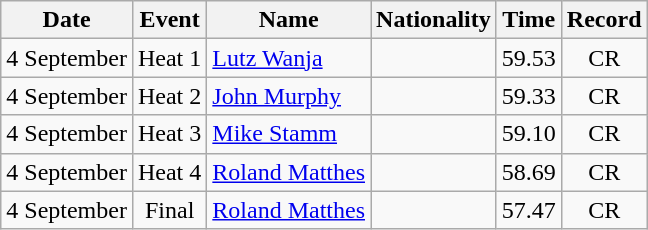<table class=wikitable style=text-align:center>
<tr>
<th>Date</th>
<th>Event</th>
<th>Name</th>
<th>Nationality</th>
<th>Time</th>
<th>Record</th>
</tr>
<tr>
<td>4 September</td>
<td>Heat 1</td>
<td align=left><a href='#'>Lutz Wanja</a></td>
<td align=left></td>
<td>59.53</td>
<td>CR</td>
</tr>
<tr>
<td>4 September</td>
<td>Heat 2</td>
<td align=left><a href='#'>John Murphy</a></td>
<td align=left></td>
<td>59.33</td>
<td>CR</td>
</tr>
<tr>
<td>4 September</td>
<td>Heat 3</td>
<td align=left><a href='#'>Mike Stamm</a></td>
<td align=left></td>
<td>59.10</td>
<td>CR</td>
</tr>
<tr>
<td>4 September</td>
<td>Heat 4</td>
<td align=left><a href='#'>Roland Matthes</a></td>
<td align=left></td>
<td>58.69</td>
<td>CR</td>
</tr>
<tr>
<td>4 September</td>
<td>Final</td>
<td align=left><a href='#'>Roland Matthes</a></td>
<td align=left></td>
<td>57.47</td>
<td>CR</td>
</tr>
</table>
